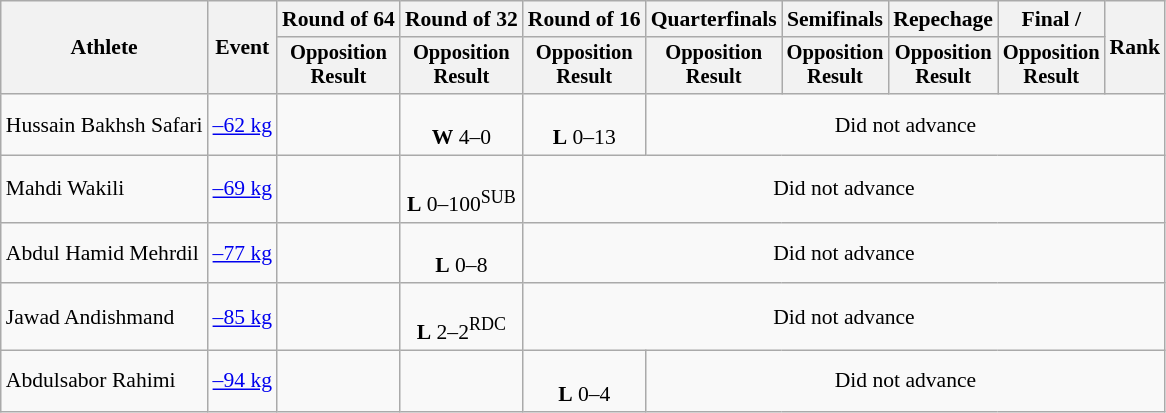<table class=wikitable style=font-size:90%;text-align:center>
<tr>
<th rowspan="2">Athlete</th>
<th rowspan="2">Event</th>
<th>Round of 64</th>
<th>Round of 32</th>
<th>Round of 16</th>
<th>Quarterfinals</th>
<th>Semifinals</th>
<th>Repechage</th>
<th>Final / </th>
<th rowspan=2>Rank</th>
</tr>
<tr style="font-size:95%">
<th>Opposition<br>Result</th>
<th>Opposition<br>Result</th>
<th>Opposition<br>Result</th>
<th>Opposition<br>Result</th>
<th>Opposition<br>Result</th>
<th>Opposition<br>Result</th>
<th>Opposition<br>Result</th>
</tr>
<tr>
<td align=left>Hussain Bakhsh Safari</td>
<td align=left><a href='#'>–62 kg</a></td>
<td></td>
<td><br><strong>W</strong> 4–0</td>
<td><br><strong>L</strong> 0–13</td>
<td colspan=5>Did not advance</td>
</tr>
<tr>
<td align=left>Mahdi Wakili</td>
<td align=left><a href='#'>–69 kg</a></td>
<td></td>
<td><br><strong>L</strong> 0–100<sup>SUB</sup></td>
<td colspan=6>Did not advance</td>
</tr>
<tr>
<td align=left>Abdul Hamid Mehrdil</td>
<td align=left><a href='#'>–77 kg</a></td>
<td></td>
<td><br><strong>L</strong> 0–8</td>
<td colspan=6>Did not advance</td>
</tr>
<tr>
<td align=left>Jawad Andishmand</td>
<td align=left><a href='#'>–85 kg</a></td>
<td></td>
<td><br><strong>L</strong> 2–2<sup>RDC</sup></td>
<td colspan=6>Did not advance</td>
</tr>
<tr>
<td align=left>Abdulsabor Rahimi</td>
<td align=left><a href='#'>–94 kg</a></td>
<td></td>
<td></td>
<td><br><strong>L</strong> 0–4</td>
<td colspan=5>Did not advance</td>
</tr>
</table>
